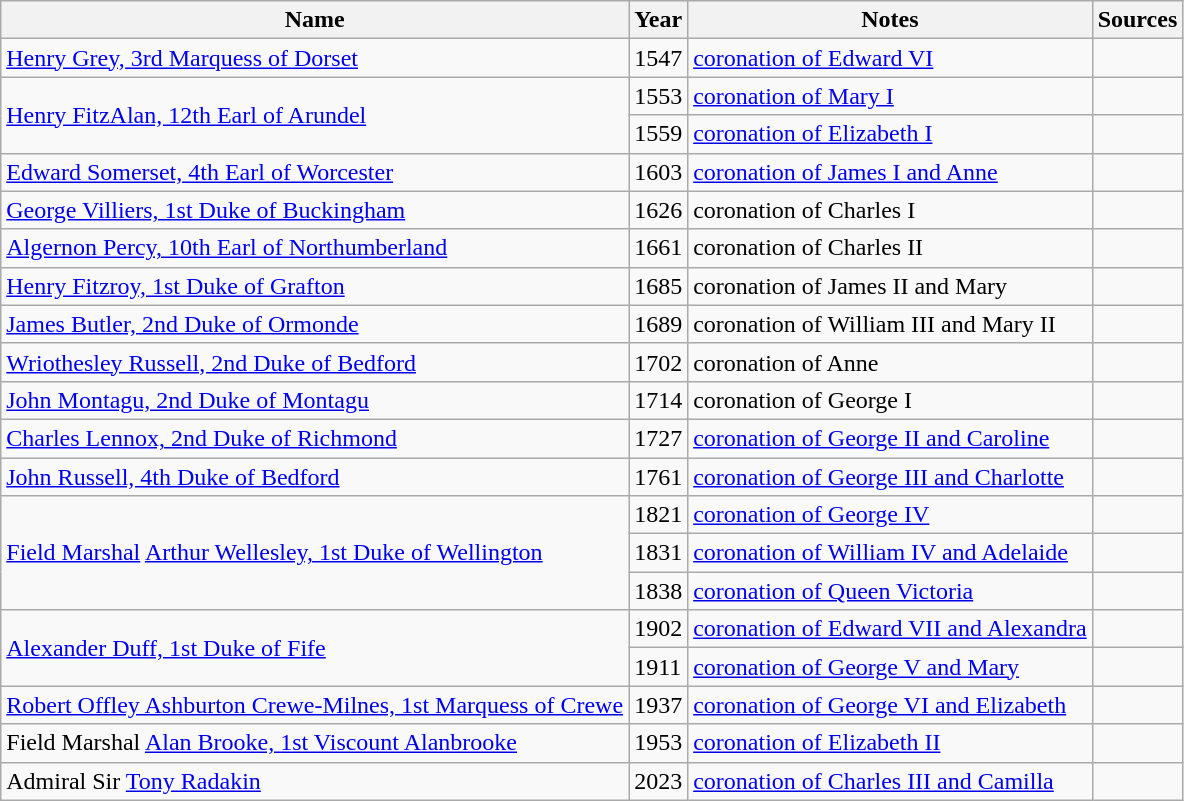<table class="wikitable">
<tr>
<th>Name</th>
<th>Year</th>
<th>Notes</th>
<th>Sources</th>
</tr>
<tr>
<td><a href='#'>Henry Grey, 3rd Marquess of Dorset</a></td>
<td>1547</td>
<td><a href='#'>coronation of Edward VI</a></td>
<td></td>
</tr>
<tr>
<td rowspan="2"><a href='#'>Henry FitzAlan, 12th Earl of Arundel</a></td>
<td>1553</td>
<td><a href='#'>coronation of Mary I</a></td>
<td></td>
</tr>
<tr>
<td>1559</td>
<td><a href='#'>coronation of Elizabeth I</a></td>
<td></td>
</tr>
<tr>
<td><a href='#'>Edward Somerset, 4th Earl of Worcester</a></td>
<td>1603</td>
<td><a href='#'>coronation of James I and Anne</a></td>
<td></td>
</tr>
<tr>
<td><a href='#'>George Villiers, 1st Duke of Buckingham</a></td>
<td>1626</td>
<td>coronation of Charles I</td>
<td></td>
</tr>
<tr>
<td><a href='#'>Algernon Percy, 10th Earl of Northumberland</a></td>
<td>1661</td>
<td>coronation of Charles II</td>
<td></td>
</tr>
<tr>
<td><a href='#'>Henry Fitzroy, 1st Duke of Grafton</a></td>
<td>1685</td>
<td>coronation of James II and Mary</td>
<td></td>
</tr>
<tr>
<td><a href='#'>James Butler, 2nd Duke of Ormonde</a></td>
<td>1689</td>
<td>coronation of William III and Mary II</td>
<td></td>
</tr>
<tr>
<td><a href='#'>Wriothesley Russell, 2nd Duke of Bedford</a></td>
<td>1702</td>
<td>coronation of Anne</td>
<td></td>
</tr>
<tr>
<td><a href='#'>John Montagu, 2nd Duke of Montagu</a></td>
<td>1714</td>
<td>coronation of George I</td>
<td></td>
</tr>
<tr>
<td><a href='#'>Charles Lennox, 2nd Duke of Richmond</a></td>
<td>1727</td>
<td><a href='#'>coronation of George II and Caroline</a></td>
<td></td>
</tr>
<tr>
<td><a href='#'>John Russell, 4th Duke of Bedford</a></td>
<td>1761</td>
<td><a href='#'>coronation of George III and Charlotte</a></td>
<td></td>
</tr>
<tr>
<td rowspan="3"><a href='#'>Field Marshal</a> <a href='#'>Arthur Wellesley, 1st Duke of Wellington</a></td>
<td>1821</td>
<td><a href='#'>coronation of George IV</a></td>
<td></td>
</tr>
<tr>
<td>1831</td>
<td><a href='#'>coronation of William IV and Adelaide</a></td>
<td></td>
</tr>
<tr>
<td>1838</td>
<td><a href='#'>coronation of Queen Victoria</a></td>
<td></td>
</tr>
<tr>
<td rowspan="2"><a href='#'>Alexander Duff, 1st Duke of Fife</a></td>
<td>1902</td>
<td><a href='#'>coronation of Edward VII and Alexandra</a></td>
<td></td>
</tr>
<tr>
<td>1911</td>
<td><a href='#'>coronation of George V and Mary</a></td>
<td></td>
</tr>
<tr>
<td><a href='#'>Robert Offley Ashburton Crewe-Milnes, 1st Marquess of Crewe</a></td>
<td>1937</td>
<td><a href='#'>coronation of George VI and Elizabeth</a></td>
<td></td>
</tr>
<tr>
<td>Field Marshal <a href='#'>Alan Brooke, 1st Viscount Alanbrooke</a></td>
<td>1953</td>
<td><a href='#'>coronation of Elizabeth II</a></td>
<td></td>
</tr>
<tr>
<td>Admiral Sir <a href='#'>Tony Radakin</a></td>
<td>2023</td>
<td><a href='#'>coronation of Charles III and Camilla</a></td>
<td></td>
</tr>
</table>
